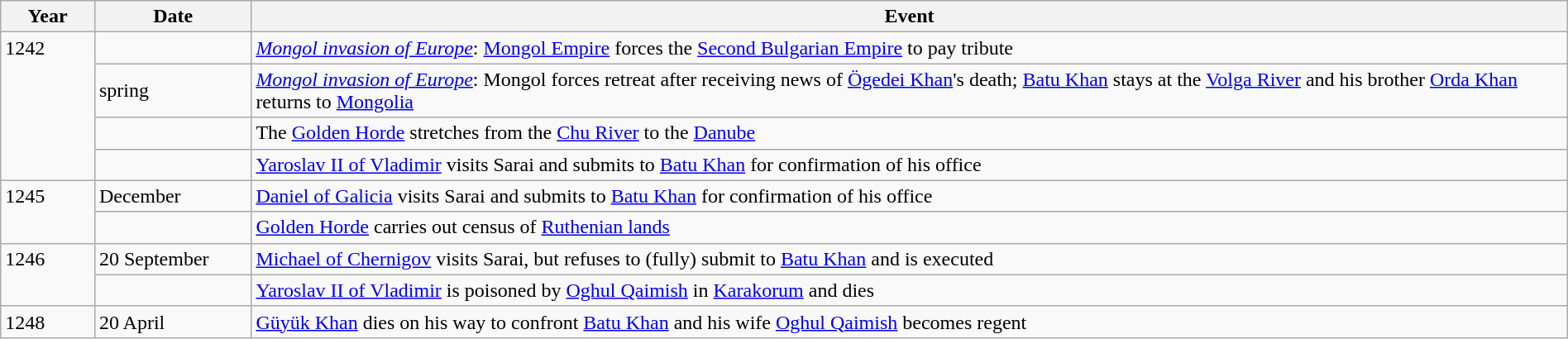<table class="wikitable" width="100%">
<tr>
<th style="width:6%">Year</th>
<th style="width:10%">Date</th>
<th>Event</th>
</tr>
<tr>
<td rowspan="4" valign="top">1242</td>
<td></td>
<td><em><a href='#'>Mongol invasion of Europe</a></em>: <a href='#'>Mongol Empire</a> forces the <a href='#'>Second Bulgarian Empire</a> to pay tribute</td>
</tr>
<tr>
<td>spring</td>
<td><em><a href='#'>Mongol invasion of Europe</a></em>: Mongol forces retreat after receiving news of <a href='#'>Ögedei Khan</a>'s death; <a href='#'>Batu Khan</a> stays at the <a href='#'>Volga River</a> and his brother <a href='#'>Orda Khan</a> returns to <a href='#'>Mongolia</a></td>
</tr>
<tr>
<td></td>
<td>The <a href='#'>Golden Horde</a> stretches from the <a href='#'>Chu River</a> to the <a href='#'>Danube</a></td>
</tr>
<tr>
<td></td>
<td><a href='#'>Yaroslav II of Vladimir</a> visits Sarai and submits to <a href='#'>Batu Khan</a> for confirmation of his office</td>
</tr>
<tr>
<td rowspan="2" valign="top">1245</td>
<td>December</td>
<td><a href='#'>Daniel of Galicia</a> visits Sarai and submits to <a href='#'>Batu Khan</a> for confirmation of his office</td>
</tr>
<tr>
<td></td>
<td><a href='#'>Golden Horde</a> carries out census of <a href='#'>Ruthenian lands</a></td>
</tr>
<tr>
<td rowspan="2" valign="top">1246</td>
<td>20 September</td>
<td><a href='#'>Michael of Chernigov</a> visits Sarai, but refuses to (fully) submit to <a href='#'>Batu Khan</a> and is executed</td>
</tr>
<tr>
<td></td>
<td><a href='#'>Yaroslav II of Vladimir</a> is poisoned by <a href='#'>Oghul Qaimish</a> in <a href='#'>Karakorum</a> and dies</td>
</tr>
<tr>
<td>1248</td>
<td>20 April</td>
<td><a href='#'>Güyük Khan</a> dies on his way to confront <a href='#'>Batu Khan</a> and his wife <a href='#'>Oghul Qaimish</a> becomes regent</td>
</tr>
</table>
